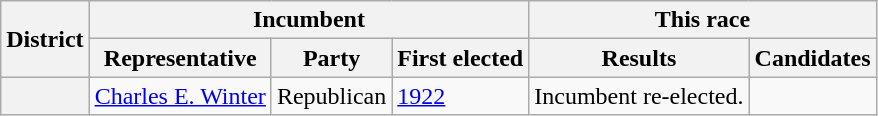<table class=wikitable>
<tr>
<th rowspan=2>District</th>
<th colspan=3>Incumbent</th>
<th colspan=2>This race</th>
</tr>
<tr>
<th>Representative</th>
<th>Party</th>
<th>First elected</th>
<th>Results</th>
<th>Candidates</th>
</tr>
<tr>
<th></th>
<td><a href='#'>Charles E. Winter</a></td>
<td>Republican</td>
<td><a href='#'>1922</a></td>
<td>Incumbent re-elected.</td>
<td nowrap></td>
</tr>
</table>
